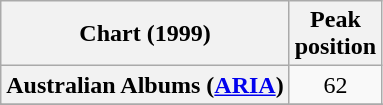<table class="wikitable sortable plainrowheaders" style="text-align:center">
<tr>
<th scope="col">Chart (1999)</th>
<th scope="col">Peak<br>position</th>
</tr>
<tr>
<th scope="row">Australian Albums (<a href='#'>ARIA</a>)</th>
<td>62</td>
</tr>
<tr>
</tr>
<tr>
</tr>
<tr>
</tr>
<tr>
</tr>
</table>
